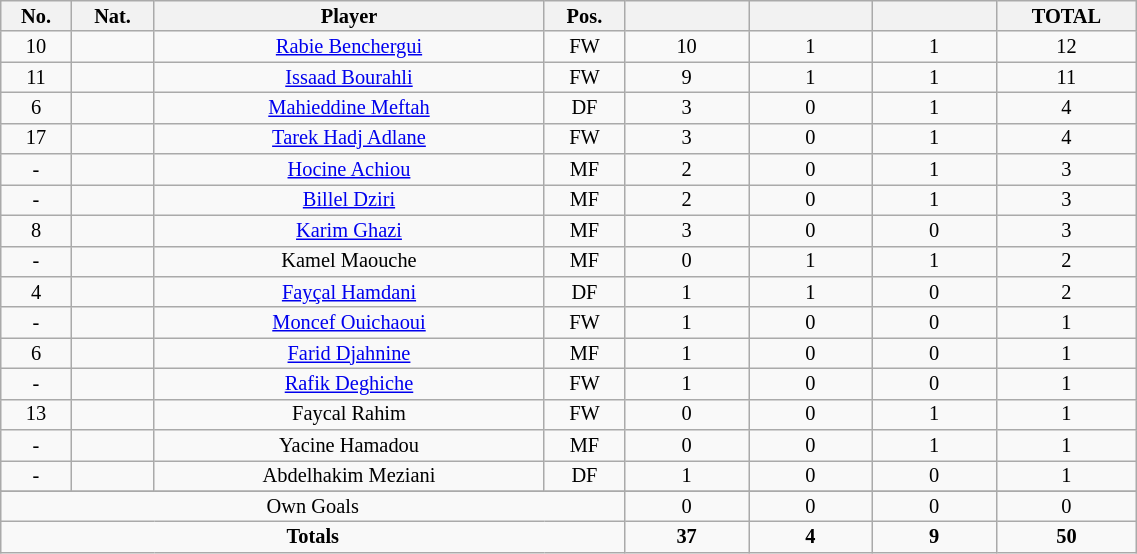<table class="wikitable sortable alternance"  style="font-size:85%; text-align:center; line-height:14px; width:60%;">
<tr>
<th width=10>No.</th>
<th width=10>Nat.</th>
<th width=140>Player</th>
<th width=10>Pos.</th>
<th width=40></th>
<th width=40></th>
<th width=40></th>
<th width=40>TOTAL</th>
</tr>
<tr>
<td>10</td>
<td></td>
<td><a href='#'>Rabie Benchergui</a></td>
<td>FW</td>
<td>10</td>
<td>1</td>
<td>1</td>
<td>12</td>
</tr>
<tr>
<td>11</td>
<td></td>
<td><a href='#'>Issaad Bourahli</a></td>
<td>FW</td>
<td>9</td>
<td>1</td>
<td>1</td>
<td>11</td>
</tr>
<tr>
<td>6</td>
<td></td>
<td><a href='#'>Mahieddine Meftah</a></td>
<td>DF</td>
<td>3</td>
<td>0</td>
<td>1</td>
<td>4</td>
</tr>
<tr>
<td>17</td>
<td></td>
<td><a href='#'>Tarek Hadj Adlane</a></td>
<td>FW</td>
<td>3</td>
<td>0</td>
<td>1</td>
<td>4</td>
</tr>
<tr>
<td>-</td>
<td></td>
<td><a href='#'>Hocine Achiou</a></td>
<td>MF</td>
<td>2</td>
<td>0</td>
<td>1</td>
<td>3</td>
</tr>
<tr>
<td>-</td>
<td></td>
<td><a href='#'>Billel Dziri</a></td>
<td>MF</td>
<td>2</td>
<td>0</td>
<td>1</td>
<td>3</td>
</tr>
<tr>
<td>8</td>
<td></td>
<td><a href='#'>Karim Ghazi</a></td>
<td>MF</td>
<td>3</td>
<td>0</td>
<td>0</td>
<td>3</td>
</tr>
<tr>
<td>-</td>
<td></td>
<td>Kamel Maouche</td>
<td>MF</td>
<td>0</td>
<td>1</td>
<td>1</td>
<td>2</td>
</tr>
<tr>
<td>4</td>
<td></td>
<td><a href='#'>Fayçal Hamdani</a></td>
<td>DF</td>
<td>1</td>
<td>1</td>
<td>0</td>
<td>2</td>
</tr>
<tr>
<td>-</td>
<td></td>
<td><a href='#'>Moncef Ouichaoui</a></td>
<td>FW</td>
<td>1</td>
<td>0</td>
<td>0</td>
<td>1</td>
</tr>
<tr>
<td>6</td>
<td></td>
<td><a href='#'>Farid Djahnine</a></td>
<td>MF</td>
<td>1</td>
<td>0</td>
<td>0</td>
<td>1</td>
</tr>
<tr>
<td>-</td>
<td></td>
<td><a href='#'>Rafik Deghiche</a></td>
<td>FW</td>
<td>1</td>
<td>0</td>
<td>0</td>
<td>1</td>
</tr>
<tr>
<td>13</td>
<td></td>
<td>Faycal Rahim</td>
<td>FW</td>
<td>0</td>
<td>0</td>
<td>1</td>
<td>1</td>
</tr>
<tr>
<td>-</td>
<td></td>
<td>Yacine Hamadou</td>
<td>MF</td>
<td>0</td>
<td>0</td>
<td>1</td>
<td>1</td>
</tr>
<tr>
<td>-</td>
<td></td>
<td>Abdelhakim Meziani</td>
<td>DF</td>
<td>1</td>
<td>0</td>
<td>0</td>
<td>1</td>
</tr>
<tr>
</tr>
<tr class="sortbottom">
<td colspan="4">Own Goals</td>
<td>0</td>
<td>0</td>
<td>0</td>
<td>0</td>
</tr>
<tr class="sortbottom">
<td colspan="4"><strong>Totals</strong></td>
<td><strong>37</strong></td>
<td><strong>4</strong></td>
<td><strong>9</strong></td>
<td><strong>50</strong></td>
</tr>
</table>
